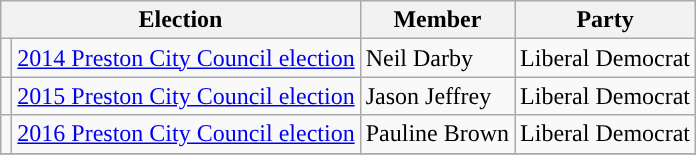<table class="wikitable">
<tr>
<th colspan="2">Election</th>
<th>Member</th>
<th>Party</th>
</tr>
<tr>
<td style="background-color: "></td>
<td><a href='#'>2014 Preston City Council election</a></td>
<td>Neil Darby</td>
<td>Liberal Democrat</td>
</tr>
<tr>
<td style="background-color: "></td>
<td><a href='#'>2015 Preston City Council election</a></td>
<td>Jason Jeffrey</td>
<td>Liberal Democrat</td>
</tr>
<tr>
<td style="background-color: "></td>
<td><a href='#'>2016 Preston City Council election</a></td>
<td>Pauline Brown</td>
<td>Liberal Democrat</td>
</tr>
<tr>
</tr>
</table>
